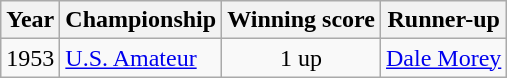<table class="wikitable">
<tr>
<th>Year</th>
<th>Championship</th>
<th>Winning score</th>
<th>Runner-up</th>
</tr>
<tr>
<td>1953</td>
<td><a href='#'>U.S. Amateur</a></td>
<td align=center>1 up</td>
<td> <a href='#'>Dale Morey</a></td>
</tr>
</table>
